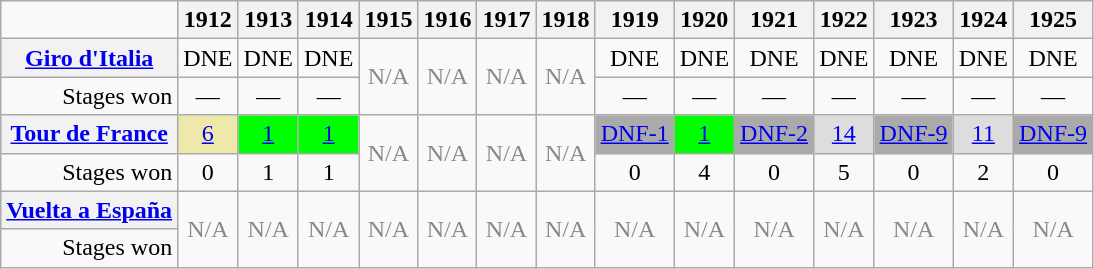<table class="wikitable">
<tr>
<td></td>
<th scope="col">1912</th>
<th scope="col">1913</th>
<th scope="col">1914</th>
<th scope="col">1915</th>
<th scope="col">1916</th>
<th scope="col">1917</th>
<th scope="col">1918</th>
<th scope="col">1919</th>
<th scope="col">1920</th>
<th scope="col">1921</th>
<th scope="col">1922</th>
<th scope="col">1923</th>
<th scope="col">1924</th>
<th scope="col">1925</th>
</tr>
<tr>
<th scope="row"><a href='#'>Giro d'Italia</a></th>
<td align="center">DNE</td>
<td align="center">DNE</td>
<td align="center">DNE</td>
<td rowspan=2 align="center" style="color:#888888;">N/A</td>
<td rowspan=2 align="center" style="color:#888888;">N/A</td>
<td rowspan=2 align="center" style="color:#888888;">N/A</td>
<td rowspan=2 align="center" style="color:#888888;">N/A</td>
<td align="center">DNE</td>
<td align="center">DNE</td>
<td align="center">DNE</td>
<td align="center">DNE</td>
<td align="center">DNE</td>
<td align="center">DNE</td>
<td align="center">DNE</td>
</tr>
<tr>
<td align="right">Stages won</td>
<td align="center">—</td>
<td align="center">—</td>
<td align="center">—</td>
<td align="center">—</td>
<td align="center">—</td>
<td align="center">—</td>
<td align="center">—</td>
<td align="center">—</td>
<td align="center">—</td>
<td align="center">—</td>
</tr>
<tr>
<th scope="row"><a href='#'>Tour de France</a></th>
<td align="center" style="background:#EEE8AA;"><a href='#'>6</a></td>
<td align="center" style="background:#00ff00;"><a href='#'>1</a></td>
<td align="center" style="background:#00ff00;"><a href='#'>1</a></td>
<td rowspan=2 align="center" style="color:#888888;">N/A</td>
<td rowspan=2 align="center" style="color:#888888;">N/A</td>
<td rowspan=2 align="center" style="color:#888888;">N/A</td>
<td rowspan=2 align="center" style="color:#888888;">N/A</td>
<td align="center" style="background:#AAAAAA;"><a href='#'>DNF-1</a></td>
<td align="center" style="background:#00ff00;"><a href='#'>1</a></td>
<td align="center" style="background:#AAAAAA;"><a href='#'>DNF-2</a></td>
<td align="center" style="background:#DDDDDD;"><a href='#'>14</a></td>
<td align="center" style="background:#AAAAAA;"><a href='#'>DNF-9</a></td>
<td align="center" style="background:#DDDDDD;"><a href='#'>11</a></td>
<td align="center" style="background:#AAAAAA;"><a href='#'>DNF-9</a></td>
</tr>
<tr>
<td align="right">Stages won</td>
<td align="center">0</td>
<td align="center">1</td>
<td align="center">1</td>
<td align="center">0</td>
<td align="center">4</td>
<td align="center">0</td>
<td align="center">5</td>
<td align="center">0</td>
<td align="center">2</td>
<td align="center">0</td>
</tr>
<tr>
<th scope="row"><a href='#'>Vuelta a España</a></th>
<td rowspan=2 align="center" style="color:#888888;">N/A</td>
<td rowspan=2 align="center" style="color:#888888;">N/A</td>
<td rowspan=2 align="center" style="color:#888888;">N/A</td>
<td rowspan=2 align="center" style="color:#888888;">N/A</td>
<td rowspan=2 align="center" style="color:#888888;">N/A</td>
<td rowspan=2 align="center" style="color:#888888;">N/A</td>
<td rowspan=2 align="center" style="color:#888888;">N/A</td>
<td rowspan=2 align="center" style="color:#888888;">N/A</td>
<td rowspan=2 align="center" style="color:#888888;">N/A</td>
<td rowspan=2 align="center" style="color:#888888;">N/A</td>
<td rowspan=2 align="center" style="color:#888888;">N/A</td>
<td rowspan=2 align="center" style="color:#888888;">N/A</td>
<td rowspan=2 align="center" style="color:#888888;">N/A</td>
<td rowspan=2 align="center" style="color:#888888;">N/A</td>
</tr>
<tr>
<td align="right">Stages won</td>
</tr>
</table>
